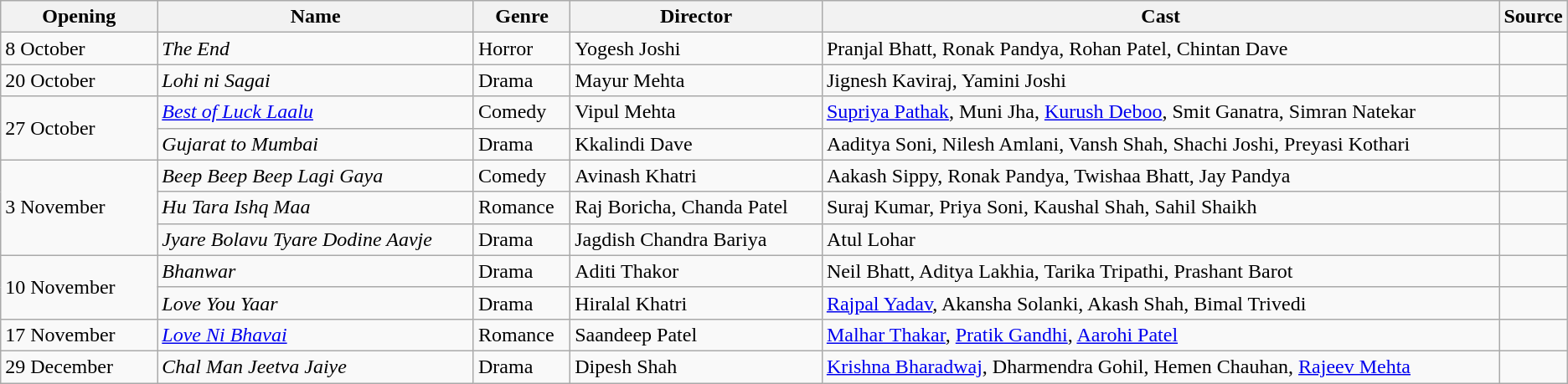<table class="wikitable sortable">
<tr>
<th style="width:10%;">Opening</th>
<th>Name</th>
<th>Genre</th>
<th>Director</th>
<th>Cast</th>
<th style="width:2%;">Source</th>
</tr>
<tr>
<td>8 October</td>
<td><em>The End</em></td>
<td>Horror</td>
<td>Yogesh Joshi</td>
<td>Pranjal Bhatt, Ronak Pandya, Rohan Patel, Chintan Dave</td>
<td></td>
</tr>
<tr>
<td>20 October</td>
<td><em>Lohi ni Sagai</em></td>
<td>Drama</td>
<td>Mayur Mehta</td>
<td>Jignesh Kaviraj, Yamini Joshi</td>
<td></td>
</tr>
<tr>
<td rowspan=2>27 October</td>
<td><em><a href='#'>Best of Luck Laalu</a></em></td>
<td>Comedy</td>
<td>Vipul Mehta</td>
<td><a href='#'>Supriya Pathak</a>, Muni Jha, <a href='#'>Kurush Deboo</a>, Smit Ganatra, Simran Natekar</td>
<td></td>
</tr>
<tr>
<td><em>Gujarat to Mumbai</em></td>
<td>Drama</td>
<td>Kkalindi Dave</td>
<td>Aaditya Soni, Nilesh Amlani, Vansh Shah, Shachi Joshi, Preyasi Kothari</td>
<td></td>
</tr>
<tr>
<td rowspan=3>3 November</td>
<td><em>Beep Beep Beep Lagi Gaya</em></td>
<td>Comedy</td>
<td>Avinash Khatri</td>
<td>Aakash Sippy, Ronak Pandya, Twishaa Bhatt, Jay Pandya</td>
<td></td>
</tr>
<tr>
<td><em>Hu Tara Ishq Maa</em></td>
<td>Romance</td>
<td>Raj Boricha, Chanda Patel</td>
<td>Suraj Kumar, Priya Soni, Kaushal Shah, Sahil Shaikh</td>
<td></td>
</tr>
<tr>
<td><em>Jyare Bolavu Tyare Dodine Aavje</em></td>
<td>Drama</td>
<td>Jagdish Chandra Bariya</td>
<td>Atul Lohar</td>
<td></td>
</tr>
<tr>
<td rowspan=2>10 November</td>
<td><em>Bhanwar</em></td>
<td>Drama</td>
<td>Aditi Thakor</td>
<td>Neil Bhatt, Aditya Lakhia, Tarika Tripathi, Prashant Barot</td>
<td></td>
</tr>
<tr>
<td><em>Love You Yaar</em></td>
<td>Drama</td>
<td>Hiralal Khatri</td>
<td><a href='#'>Rajpal Yadav</a>, Akansha Solanki, Akash Shah, Bimal Trivedi</td>
<td></td>
</tr>
<tr>
<td rowspan="1">17 November</td>
<td><em><a href='#'>Love Ni Bhavai</a></em></td>
<td>Romance</td>
<td>Saandeep Patel</td>
<td><a href='#'>Malhar Thakar</a>, <a href='#'>Pratik Gandhi</a>, <a href='#'>Aarohi Patel</a></td>
<td></td>
</tr>
<tr>
<td>29 December</td>
<td><em>Chal Man Jeetva Jaiye</em></td>
<td>Drama</td>
<td>Dipesh Shah</td>
<td><a href='#'>Krishna Bharadwaj</a>, Dharmendra Gohil, Hemen Chauhan, <a href='#'>Rajeev Mehta</a></td>
<td></td>
</tr>
</table>
